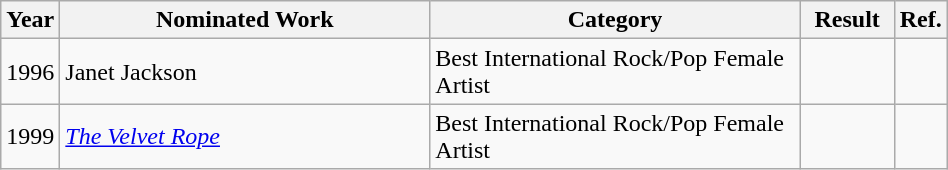<table class="wikitable" width="50%">
<tr>
<th width="5%">Year</th>
<th width="40%">Nominated Work</th>
<th width="40%">Category</th>
<th width="10%">Result</th>
<th width="5%">Ref.</th>
</tr>
<tr>
<td>1996</td>
<td>Janet Jackson</td>
<td>Best International Rock/Pop Female Artist</td>
<td></td>
<td></td>
</tr>
<tr>
<td>1999</td>
<td><em><a href='#'>The Velvet Rope</a></em></td>
<td>Best International Rock/Pop Female Artist</td>
<td></td>
<td></td>
</tr>
</table>
